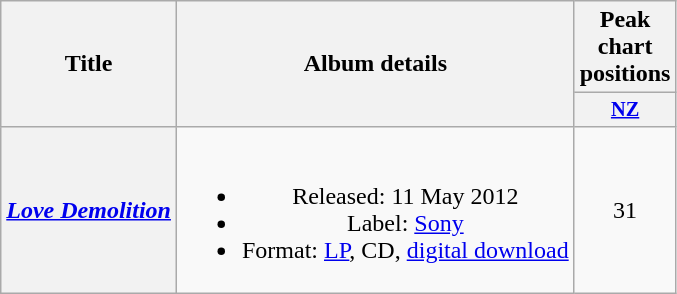<table class="wikitable plainrowheaders" style="text-align:center;">
<tr>
<th scope="col" rowspan="2">Title</th>
<th scope="col" rowspan="2">Album details</th>
<th scope="col">Peak chart positions</th>
</tr>
<tr>
<th scope="col" style="width:3em;font-size:85%;"><a href='#'>NZ</a></th>
</tr>
<tr>
<th scope="row"><strong><em><a href='#'>Love Demolition</a></em></strong></th>
<td><br><ul><li>Released: 11 May 2012</li><li>Label: <a href='#'>Sony</a></li><li>Format: <a href='#'>LP</a>, CD, <a href='#'>digital download</a></li></ul></td>
<td>31</td>
</tr>
</table>
